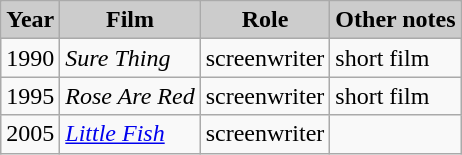<table class="wikitable">
<tr>
<th style="background-color:#CCCCCC">Year</th>
<th style="background-color:#CCCCCC">Film</th>
<th style="background-color:#CCCCCC">Role</th>
<th style="background-color:#CCCCCC">Other notes</th>
</tr>
<tr>
<td>1990</td>
<td><em>Sure Thing</em></td>
<td>screenwriter</td>
<td>short film</td>
</tr>
<tr>
<td>1995</td>
<td><em>Rose Are Red</em></td>
<td>screenwriter</td>
<td>short film</td>
</tr>
<tr>
<td>2005</td>
<td><em><a href='#'>Little Fish</a></em></td>
<td>screenwriter</td>
<td></td>
</tr>
</table>
